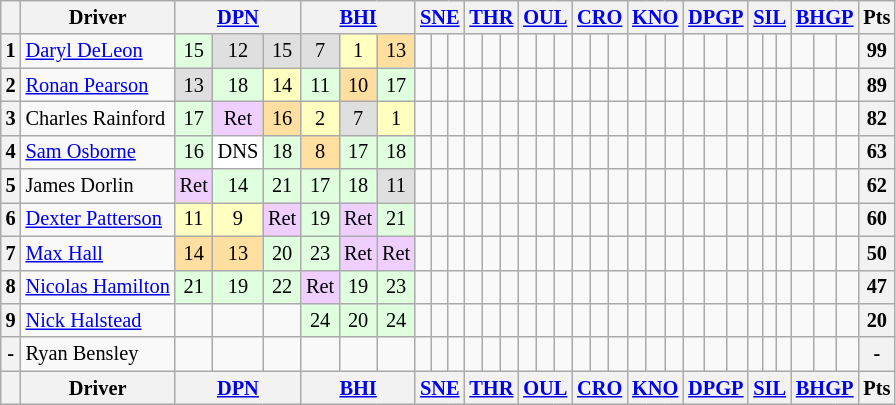<table class="wikitable" style="font-size: 85%; text-align: center;">
<tr valign="top">
<th valign="middle"></th>
<th valign="middle">Driver</th>
<th colspan="3"><a href='#'>DPN</a></th>
<th colspan="3"><a href='#'>BHI</a></th>
<th colspan="3"><a href='#'>SNE</a></th>
<th colspan="3"><a href='#'>THR</a></th>
<th colspan="3"><a href='#'>OUL</a></th>
<th colspan="3"><a href='#'>CRO</a></th>
<th colspan="3"><a href='#'>KNO</a></th>
<th colspan="3"><a href='#'>DPGP</a></th>
<th colspan="3"><a href='#'>SIL</a></th>
<th colspan="3"><a href='#'>BHGP</a></th>
<th valign="middle">Pts</th>
</tr>
<tr>
<th>1</th>
<td align="left"> <a href='#'>Daryl DeLeon</a></td>
<td style="background:#dfffdf;">15</td>
<td style="background:#dfdfdf;">12</td>
<td style="background:#dfdfdf;">15</td>
<td style="background:#dfdfdf">7</td>
<td style="background:#ffffbf">1</td>
<td style="background:#ffdf9f">13</td>
<td style="background:#"></td>
<td style="background:#"></td>
<td style="background:#"></td>
<td style="background:#"></td>
<td style="background:#"></td>
<td style="background:#"></td>
<td style="background:#"></td>
<td style="background:#"></td>
<td style="background:#"></td>
<td style="background:#"></td>
<td style="background:#"></td>
<td style="background:#"></td>
<td style="background:#"></td>
<td style="background:#"></td>
<td style="background:#"></td>
<td style="background:#"></td>
<td style="background:#"></td>
<td style="background:#"></td>
<td style="background:#"></td>
<td style="background:#"></td>
<td style="background:#"></td>
<td style="background:#"></td>
<td style="background:#"></td>
<td style="background:#"></td>
<th>99</th>
</tr>
<tr>
<th>2</th>
<td align="left"> <a href='#'>Ronan Pearson</a></td>
<td style="background:#dfdfdf;">13</td>
<td style="background:#dfffdf;">18</td>
<td style="background:#ffffbf;">14</td>
<td style="background:#dfffdf">11</td>
<td style="background:#ffdf9f">10</td>
<td style="background:#dfffdf">17</td>
<td style="background:#"></td>
<td style="background:#"></td>
<td style="background:#"></td>
<td style="background:#"></td>
<td style="background:#"></td>
<td style="background:#"></td>
<td style="background:#"></td>
<td style="background:#"></td>
<td style="background:#"></td>
<td style="background:#"></td>
<td style="background:#"></td>
<td style="background:#"></td>
<td style="background:#"></td>
<td style="background:#"></td>
<td style="background:#"></td>
<td style="background:#"></td>
<td style="background:#"></td>
<td style="background:#"></td>
<td style="background:#"></td>
<td style="background:#"></td>
<td style="background:#"></td>
<td style="background:#"></td>
<td style="background:#"></td>
<td style="background:#"></td>
<th>89</th>
</tr>
<tr>
<th>3</th>
<td align="left"> Charles Rainford</td>
<td style="background:#dfffdf;">17</td>
<td style="background:#efcfff;">Ret</td>
<td style="background:#ffdf9f;">16</td>
<td style="background:#ffffbf">2</td>
<td style="background:#dfdfdf">7</td>
<td style="background:#ffffbf">1</td>
<td style="background:#"></td>
<td style="background:#"></td>
<td style="background:#"></td>
<td style="background:#"></td>
<td style="background:#"></td>
<td style="background:#"></td>
<td style="background:#"></td>
<td style="background:#"></td>
<td style="background:#"></td>
<td style="background:#"></td>
<td style="background:#"></td>
<td style="background:#"></td>
<td style="background:#"></td>
<td style="background:#"></td>
<td style="background:#"></td>
<td style="background:#"></td>
<td style="background:#"></td>
<td style="background:#"></td>
<td style="background:#"></td>
<td style="background:#"></td>
<td style="background:#"></td>
<td style="background:#"></td>
<td style="background:#"></td>
<td style="background:#"></td>
<th>82</th>
</tr>
<tr>
<th>4</th>
<td align="left"> <a href='#'>Sam Osborne</a></td>
<td style="background:#dfffdf;">16</td>
<td style="background:#ffffff;">DNS</td>
<td style="background:#dfffdf;">18</td>
<td style="background:#ffdf9f">8</td>
<td style="background:#dfffdf">17</td>
<td style="background:#dfffdf">18</td>
<td style="background:#"></td>
<td style="background:#"></td>
<td style="background:#"></td>
<td style="background:#"></td>
<td style="background:#"></td>
<td style="background:#"></td>
<td style="background:#"></td>
<td style="background:#"></td>
<td style="background:#"></td>
<td style="background:#"></td>
<td style="background:#"></td>
<td style="background:#"></td>
<td style="background:#"></td>
<td style="background:#"></td>
<td style="background:#"></td>
<td style="background:#"></td>
<td style="background:#"></td>
<td style="background:#"></td>
<td style="background:#"></td>
<td style="background:#"></td>
<td style="background:#"></td>
<td style="background:#"></td>
<td style="background:#"></td>
<td style="background:#"></td>
<th>63</th>
</tr>
<tr>
<th>5</th>
<td align="left"> James Dorlin</td>
<td style="background:#efcfff;">Ret</td>
<td style="background:#dfffdf;">14</td>
<td style="background:#dfffdf;">21</td>
<td style="background:#dfffdf">17</td>
<td style="background:#dfffdf">18</td>
<td style="background:#dfdfdf">11</td>
<td style="background:#"></td>
<td style="background:#"></td>
<td style="background:#"></td>
<td style="background:#"></td>
<td style="background:#"></td>
<td style="background:#"></td>
<td style="background:#"></td>
<td style="background:#"></td>
<td style="background:#"></td>
<td style="background:#"></td>
<td style="background:#"></td>
<td style="background:#"></td>
<td style="background:#"></td>
<td style="background:#"></td>
<td style="background:#"></td>
<td style="background:#"></td>
<td style="background:#"></td>
<td style="background:#"></td>
<td style="background:#"></td>
<td style="background:#"></td>
<td style="background:#"></td>
<td style="background:#"></td>
<td style="background:#"></td>
<td style="background:#"></td>
<th>62</th>
</tr>
<tr>
<th>6</th>
<td align="left"> <a href='#'>Dexter Patterson</a></td>
<td style="background:#ffffbf;">11</td>
<td style="background:#ffffbf;">9</td>
<td style="background:#efcfff;">Ret</td>
<td style="background:#dfffdf">19</td>
<td style="background:#efcfff">Ret</td>
<td style="background:#dfffdf">21</td>
<td style="background:#"></td>
<td style="background:#"></td>
<td style="background:#"></td>
<td style="background:#"></td>
<td style="background:#"></td>
<td style="background:#"></td>
<td style="background:#"></td>
<td style="background:#"></td>
<td style="background:#"></td>
<td style="background:#"></td>
<td style="background:#"></td>
<td style="background:#"></td>
<td style="background:#"></td>
<td style="background:#"></td>
<td style="background:#"></td>
<td style="background:#"></td>
<td style="background:#"></td>
<td style="background:#"></td>
<td style="background:#"></td>
<td style="background:#"></td>
<td style="background:#"></td>
<td style="background:#"></td>
<td style="background:#"></td>
<td style="background:#"></td>
<th>60</th>
</tr>
<tr>
<th>7</th>
<td align="left"> <a href='#'>Max Hall</a></td>
<td style="background:#ffdf9f;">14</td>
<td style="background:#ffdf9f;">13</td>
<td style="background:#dfffdf;">20</td>
<td style="background:#dfffdf">23</td>
<td style="background:#efcfff">Ret</td>
<td style="background:#efcfff">Ret</td>
<td style="background:#"></td>
<td style="background:#"></td>
<td style="background:#"></td>
<td style="background:#"></td>
<td style="background:#"></td>
<td style="background:#"></td>
<td style="background:#"></td>
<td style="background:#"></td>
<td style="background:#"></td>
<td style="background:#"></td>
<td style="background:#"></td>
<td style="background:#"></td>
<td style="background:#"></td>
<td style="background:#"></td>
<td style="background:#"></td>
<td style="background:#"></td>
<td style="background:#"></td>
<td style="background:#"></td>
<td style="background:#"></td>
<td style="background:#"></td>
<td style="background:#"></td>
<td style="background:#"></td>
<td style="background:#"></td>
<td style="background:#"></td>
<th>50</th>
</tr>
<tr>
<th>8</th>
<td align="left"> <a href='#'>Nicolas Hamilton</a></td>
<td style="background:#dfffdf;">21</td>
<td style="background:#dfffdf;">19</td>
<td style="background:#dfffdf;">22</td>
<td style="background:#efcfff">Ret</td>
<td style="background:#dfffdf">19</td>
<td style="background:#dfffdf">23</td>
<td style="background:#"></td>
<td style="background:#"></td>
<td style="background:#"></td>
<td style="background:#"></td>
<td style="background:#"></td>
<td style="background:#"></td>
<td style="background:#"></td>
<td style="background:#"></td>
<td style="background:#"></td>
<td style="background:#"></td>
<td style="background:#"></td>
<td style="background:#"></td>
<td style="background:#"></td>
<td style="background:#"></td>
<td style="background:#"></td>
<td style="background:#"></td>
<td style="background:#"></td>
<td style="background:#"></td>
<td style="background:#"></td>
<td style="background:#"></td>
<td style="background:#"></td>
<td style="background:#"></td>
<td style="background:#"></td>
<td style="background:#"></td>
<th>47</th>
</tr>
<tr>
<th>9</th>
<td align="left"> <a href='#'>Nick Halstead</a></td>
<td></td>
<td></td>
<td></td>
<td style="background:#dfffdf">24</td>
<td style="background:#dfffdf">20</td>
<td style="background:#dfffdf">24</td>
<td style="background:#"></td>
<td style="background:#"></td>
<td style="background:#"></td>
<td style="background:#"></td>
<td style="background:#"></td>
<td style="background:#"></td>
<td style="background:#"></td>
<td style="background:#"></td>
<td style="background:#"></td>
<td style="background:#"></td>
<td style="background:#"></td>
<td style="background:#"></td>
<td style="background:#"></td>
<td style="background:#"></td>
<td style="background:#"></td>
<td style="background:#"></td>
<td style="background:#"></td>
<td style="background:#"></td>
<td style="background:#"></td>
<td style="background:#"></td>
<td style="background:#"></td>
<td style="background:#"></td>
<td style="background:#"></td>
<td style="background:#"></td>
<th>20</th>
</tr>
<tr>
<th>-</th>
<td align="left"> Ryan Bensley</td>
<td></td>
<td></td>
<td></td>
<td></td>
<td></td>
<td></td>
<td></td>
<td></td>
<td></td>
<td></td>
<td></td>
<td></td>
<td></td>
<td></td>
<td></td>
<td></td>
<td></td>
<td></td>
<td></td>
<td></td>
<td></td>
<td></td>
<td></td>
<td></td>
<td></td>
<td></td>
<td></td>
<td></td>
<td></td>
<td></td>
<th>-</th>
</tr>
<tr>
<th></th>
<th>Driver</th>
<th colspan="3"><a href='#'>DPN</a></th>
<th colspan="3"><a href='#'>BHI</a></th>
<th colspan="3"><a href='#'>SNE</a></th>
<th colspan="3"><a href='#'>THR</a></th>
<th colspan="3"><a href='#'>OUL</a></th>
<th colspan="3"><a href='#'>CRO</a></th>
<th colspan="3"><a href='#'>KNO</a></th>
<th colspan="3"><a href='#'>DPGP</a></th>
<th colspan="3"><a href='#'>SIL</a></th>
<th colspan="3"><a href='#'>BHGP</a></th>
<th>Pts</th>
</tr>
</table>
